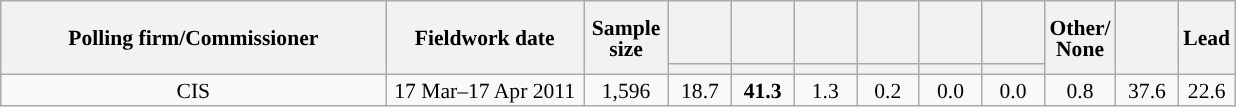<table class="wikitable collapsible collapsed" style="text-align:center; font-size:90%; line-height:14px;">
<tr style="height:42px;">
<th style="width:250px;" rowspan="2">Polling firm/Commissioner</th>
<th style="width:125px;" rowspan="2">Fieldwork date</th>
<th style="width:50px;" rowspan="2">Sample size</th>
<th style="width:35px;"></th>
<th style="width:35px;"></th>
<th style="width:35px;"></th>
<th style="width:35px;"></th>
<th style="width:35px;"></th>
<th style="width:35px;"></th>
<th style="width:35px;" rowspan="2">Other/<br>None</th>
<th style="width:35px;" rowspan="2"></th>
<th style="width:30px;" rowspan="2">Lead</th>
</tr>
<tr>
<th style="color:inherit;background:"></th>
<th style="color:inherit;background:"></th>
<th style="color:inherit;background:"></th>
<th style="color:inherit;background:"></th>
<th style="color:inherit;background:"></th>
<th style="color:inherit;background:"></th>
</tr>
<tr>
<td>CIS</td>
<td>17 Mar–17 Apr 2011</td>
<td>1,596</td>
<td>18.7</td>
<td><strong>41.3</strong></td>
<td>1.3</td>
<td>0.2</td>
<td>0.0</td>
<td>0.0</td>
<td>0.8</td>
<td>37.6</td>
<td style="background:">22.6</td>
</tr>
</table>
